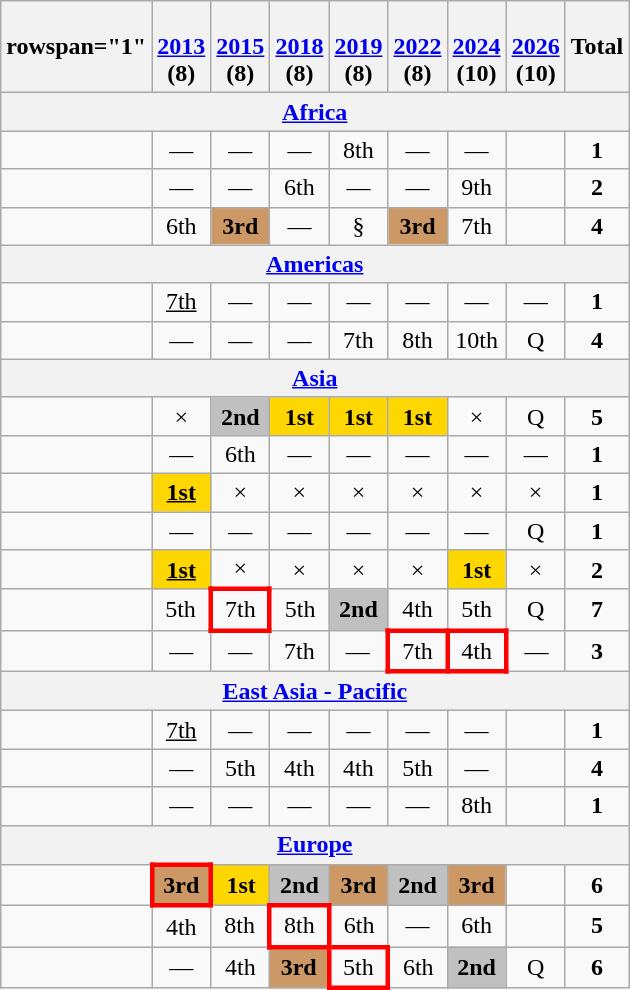<table class="wikitable" style="text-align:center">
<tr>
<th>rowspan="1" </th>
<th><br><a href='#'>2013</a><br>(8)</th>
<th><br><a href='#'>2015</a><br>(8)</th>
<th><br><a href='#'>2018</a><br>(8)</th>
<th><br><a href='#'>2019</a><br>(8)</th>
<th><br><a href='#'>2022</a><br>(8)</th>
<th><br><a href='#'>2024</a><br>(10)</th>
<th><br><a href='#'>2026</a><br>(10)</th>
<th>Total</th>
</tr>
<tr>
<th colspan="9"><a href='#'>Africa</a></th>
</tr>
<tr>
<td align="left"></td>
<td>—</td>
<td>—</td>
<td>—</td>
<td>8th</td>
<td>—</td>
<td>—</td>
<td></td>
<td><strong>1</strong></td>
</tr>
<tr>
<td align="left"></td>
<td>—</td>
<td>—</td>
<td>6th</td>
<td>—</td>
<td>—</td>
<td>9th</td>
<td></td>
<td><strong>2</strong></td>
</tr>
<tr>
<td align="left"></td>
<td>6th</td>
<td bgcolor="#cc9966"><strong>3rd</strong></td>
<td>—</td>
<td>§</td>
<td bgcolor="#cc9966"><strong>3rd</strong></td>
<td>7th</td>
<td></td>
<td><strong>4</strong></td>
</tr>
<tr>
<th colspan="9"><a href='#'>Americas</a></th>
</tr>
<tr>
<td align="left"></td>
<td><u>7th</u></td>
<td>—</td>
<td>—</td>
<td>—</td>
<td>—</td>
<td>—</td>
<td>—</td>
<td><strong>1</strong></td>
</tr>
<tr>
<td align="left"></td>
<td>—</td>
<td>—</td>
<td>—</td>
<td>7th</td>
<td>8th</td>
<td>10th</td>
<td>Q</td>
<td><strong>4</strong></td>
</tr>
<tr>
<th colspan="9"><a href='#'>Asia</a></th>
</tr>
<tr>
<td align=left></td>
<td>×</td>
<td bgcolor=Silver><strong>2nd</strong></td>
<td bgcolor=Gold><strong>1st</strong></td>
<td bgcolor=Gold><strong>1st</strong></td>
<td bgcolor=Gold><strong>1st</strong></td>
<td>×</td>
<td>Q</td>
<td><strong>5</strong></td>
</tr>
<tr>
<td align=left></td>
<td>—</td>
<td>6th</td>
<td>—</td>
<td>—</td>
<td>—</td>
<td>—</td>
<td>—</td>
<td><strong>1</strong></td>
</tr>
<tr>
<td align="left"></td>
<td bgcolor="Gold"><u><strong>1st</strong></u></td>
<td>×</td>
<td>×</td>
<td>×</td>
<td>×</td>
<td>×</td>
<td>×</td>
<td><strong>1</strong></td>
</tr>
<tr>
<td align="left"></td>
<td>—</td>
<td>—</td>
<td>—</td>
<td>—</td>
<td>—</td>
<td>—</td>
<td>Q</td>
<td><strong>1</strong></td>
</tr>
<tr>
<td align="left"></td>
<td bgcolor="Gold"><u><strong>1st</strong></u></td>
<td>×</td>
<td>×</td>
<td>×</td>
<td>×</td>
<td bgcolor="Gold"><strong>1st</strong></td>
<td>×</td>
<td><strong>2</strong></td>
</tr>
<tr>
<td align="left"></td>
<td>5th</td>
<td style="border: 3px solid red">7th</td>
<td>5th</td>
<td bgcolor="Silver"><strong>2nd</strong></td>
<td>4th</td>
<td>5th</td>
<td>Q</td>
<td><strong>7</strong></td>
</tr>
<tr>
<td align="left"></td>
<td>—</td>
<td>—</td>
<td>7th</td>
<td>—</td>
<td style="border: 3px solid red">7th</td>
<td style="border: 3px solid red">4th</td>
<td>—</td>
<td><strong>3</strong></td>
</tr>
<tr>
<th colspan="9"><a href='#'>East Asia - Pacific</a></th>
</tr>
<tr>
<td align="left"></td>
<td><u>7th</u></td>
<td>—</td>
<td>—</td>
<td>—</td>
<td>—</td>
<td>—</td>
<td></td>
<td><strong>1</strong></td>
</tr>
<tr>
<td align="left"></td>
<td>—</td>
<td>5th</td>
<td>4th</td>
<td>4th</td>
<td>5th</td>
<td>—</td>
<td></td>
<td><strong>4</strong></td>
</tr>
<tr>
<td align="left"></td>
<td>—</td>
<td>—</td>
<td>—</td>
<td>—</td>
<td>—</td>
<td>8th</td>
<td></td>
<td><strong>1</strong></td>
</tr>
<tr>
<th colspan="9"><a href='#'>Europe</a></th>
</tr>
<tr>
<td align=left></td>
<td style="border: 3px solid red" bgcolor=#cc9966><strong>3rd</strong></td>
<td bgcolor=Gold><strong>1st</strong></td>
<td bgcolor=Silver><strong>2nd</strong></td>
<td bgcolor=#cc9966><strong>3rd</strong></td>
<td bgcolor=Silver><strong>2nd</strong></td>
<td bgcolor=#cc9966><strong>3rd</strong></td>
<td></td>
<td><strong>6</strong></td>
</tr>
<tr>
<td align=left></td>
<td>4th</td>
<td>8th</td>
<td style="border: 3px solid red">8th</td>
<td>6th</td>
<td>—</td>
<td>6th</td>
<td></td>
<td><strong>5</strong></td>
</tr>
<tr>
<td align=left></td>
<td>—</td>
<td>4th</td>
<td bgcolor=#cc9966><strong>3rd</strong></td>
<td style="border: 3px solid red">5th</td>
<td>6th</td>
<td bgcolor=Silver><strong>2nd</strong></td>
<td>Q</td>
<td><strong>6</strong></td>
</tr>
</table>
